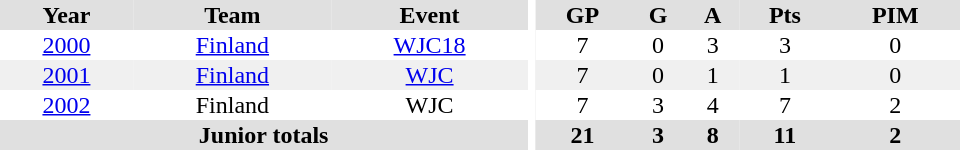<table border="0" cellpadding="1" cellspacing="0" ID="Table3" style="text-align:center; width:40em">
<tr bgcolor="#e0e0e0">
<th>Year</th>
<th>Team</th>
<th>Event</th>
<th rowspan="99" bgcolor="#ffffff"></th>
<th>GP</th>
<th>G</th>
<th>A</th>
<th>Pts</th>
<th>PIM</th>
</tr>
<tr>
<td><a href='#'>2000</a></td>
<td><a href='#'>Finland</a></td>
<td><a href='#'>WJC18</a></td>
<td>7</td>
<td>0</td>
<td>3</td>
<td>3</td>
<td>0</td>
</tr>
<tr bgcolor="#f0f0f0">
<td><a href='#'>2001</a></td>
<td><a href='#'>Finland</a></td>
<td><a href='#'>WJC</a></td>
<td>7</td>
<td>0</td>
<td>1</td>
<td>1</td>
<td>0</td>
</tr>
<tr>
<td><a href='#'>2002</a></td>
<td>Finland</td>
<td>WJC</td>
<td>7</td>
<td>3</td>
<td>4</td>
<td>7</td>
<td>2</td>
</tr>
<tr bgcolor="#e0e0e0">
<th colspan="3">Junior totals</th>
<th>21</th>
<th>3</th>
<th>8</th>
<th>11</th>
<th>2</th>
</tr>
</table>
